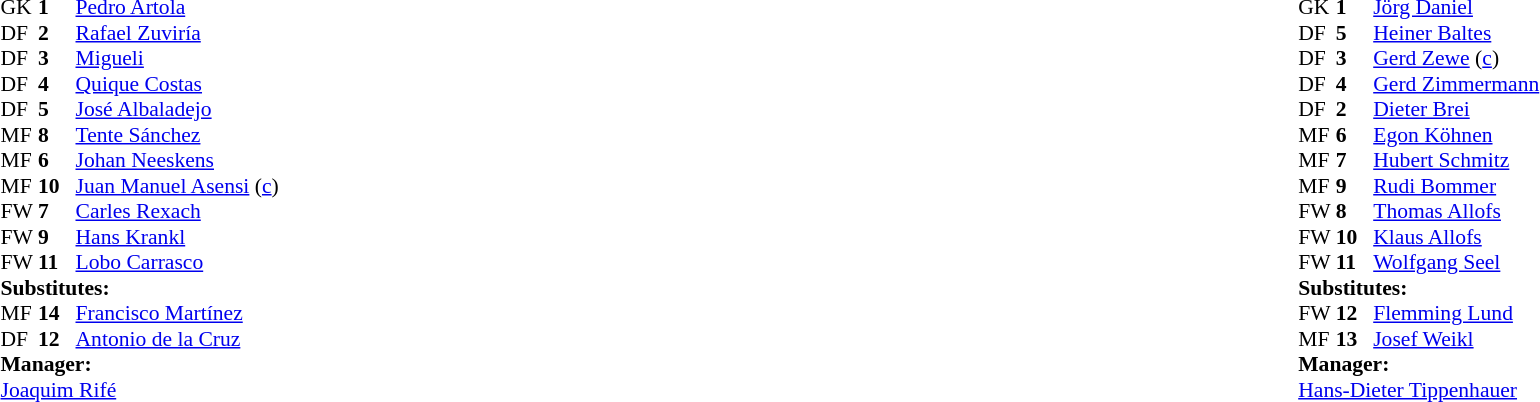<table style="width:100%;">
<tr>
<td style="vertical-align:top; width:50%;"><br><table style="font-size:90%" cellspacing="0" cellpadding="0">
<tr>
<td colspan="4"></td>
</tr>
<tr>
<th width=25></th>
<th width=25></th>
</tr>
<tr>
<td>GK</td>
<td><strong>1</strong></td>
<td> <a href='#'>Pedro Artola</a></td>
</tr>
<tr>
<td>DF</td>
<td><strong>2</strong></td>
<td> <a href='#'>Rafael Zuviría</a></td>
</tr>
<tr>
<td>DF</td>
<td><strong>3</strong></td>
<td> <a href='#'>Migueli</a></td>
</tr>
<tr>
<td>DF</td>
<td><strong>4</strong></td>
<td> <a href='#'>Quique Costas</a></td>
<td></td>
</tr>
<tr>
<td>DF</td>
<td><strong>5</strong></td>
<td> <a href='#'>José Albaladejo</a></td>
<td></td>
</tr>
<tr>
<td>MF</td>
<td><strong>8</strong></td>
<td> <a href='#'>Tente Sánchez</a></td>
</tr>
<tr>
<td>MF</td>
<td><strong>6</strong></td>
<td> <a href='#'>Johan Neeskens</a></td>
</tr>
<tr>
<td>MF</td>
<td><strong>10</strong></td>
<td> <a href='#'>Juan Manuel Asensi</a> (<a href='#'>c</a>)</td>
</tr>
<tr>
<td>FW</td>
<td><strong>7</strong></td>
<td> <a href='#'>Carles Rexach</a></td>
</tr>
<tr>
<td>FW</td>
<td><strong>9</strong></td>
<td> <a href='#'>Hans Krankl</a></td>
</tr>
<tr>
<td>FW</td>
<td><strong>11</strong></td>
<td> <a href='#'>Lobo Carrasco</a></td>
</tr>
<tr>
<td colspan=3><strong>Substitutes:</strong></td>
</tr>
<tr>
<td>MF</td>
<td><strong>14</strong></td>
<td> <a href='#'>Francisco Martínez</a></td>
<td></td>
</tr>
<tr>
<td>DF</td>
<td><strong>12</strong></td>
<td> <a href='#'>Antonio de la Cruz</a></td>
<td></td>
</tr>
<tr>
<td colspan=3><strong>Manager:</strong></td>
</tr>
<tr>
<td colspan=4> <a href='#'>Joaquim Rifé</a></td>
</tr>
</table>
</td>
<td valign="top"></td>
<td style="vertical-align:top; width:50%;"><br><table cellspacing="0" cellpadding="0" style="font-size:90%; margin:auto;">
<tr>
<td colspan="4"></td>
</tr>
<tr>
<th width=25></th>
<th width=25></th>
</tr>
<tr>
<td>GK</td>
<td><strong>1</strong></td>
<td> <a href='#'>Jörg Daniel</a></td>
</tr>
<tr>
<td>DF</td>
<td><strong>5</strong></td>
<td> <a href='#'>Heiner Baltes</a></td>
</tr>
<tr>
<td>DF</td>
<td><strong>3</strong></td>
<td> <a href='#'>Gerd Zewe</a> (<a href='#'>c</a>)</td>
</tr>
<tr>
<td>DF</td>
<td><strong>4</strong></td>
<td> <a href='#'>Gerd Zimmermann</a></td>
<td></td>
</tr>
<tr>
<td>DF</td>
<td><strong>2</strong></td>
<td> <a href='#'>Dieter Brei</a></td>
<td></td>
</tr>
<tr>
<td>MF</td>
<td><strong>6</strong></td>
<td> <a href='#'>Egon Köhnen</a></td>
</tr>
<tr>
<td>MF</td>
<td><strong>7</strong></td>
<td> <a href='#'>Hubert Schmitz</a></td>
</tr>
<tr>
<td>MF</td>
<td><strong>9</strong></td>
<td> <a href='#'>Rudi Bommer</a></td>
</tr>
<tr>
<td>FW</td>
<td><strong>8</strong></td>
<td> <a href='#'>Thomas Allofs</a></td>
</tr>
<tr>
<td>FW</td>
<td><strong>10</strong></td>
<td> <a href='#'>Klaus Allofs</a></td>
</tr>
<tr>
<td>FW</td>
<td><strong>11</strong></td>
<td> <a href='#'>Wolfgang Seel</a></td>
</tr>
<tr>
<td colspan=3><strong>Substitutes:</strong></td>
</tr>
<tr>
<td>FW</td>
<td><strong>12</strong></td>
<td> <a href='#'>Flemming Lund</a></td>
<td></td>
</tr>
<tr>
<td>MF</td>
<td><strong>13</strong></td>
<td> <a href='#'>Josef Weikl</a></td>
<td></td>
</tr>
<tr>
<td colspan=3><strong>Manager:</strong></td>
</tr>
<tr>
<td colspan=4> <a href='#'>Hans-Dieter Tippenhauer</a></td>
</tr>
</table>
</td>
</tr>
</table>
